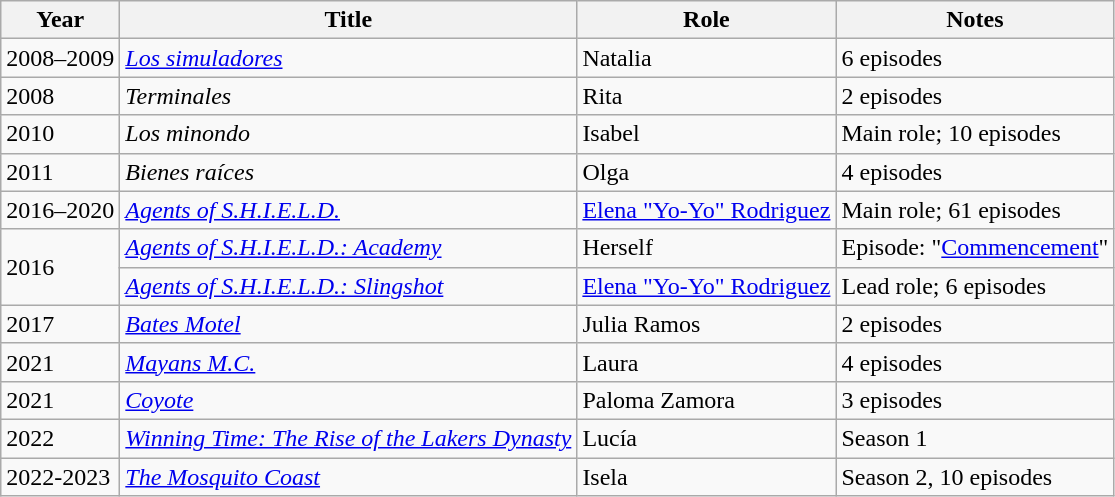<table class="wikitable sortable">
<tr>
<th>Year</th>
<th>Title</th>
<th>Role</th>
<th class="unsortable">Notes</th>
</tr>
<tr>
<td>2008–2009</td>
<td><em><a href='#'>Los simuladores</a></em></td>
<td>Natalia</td>
<td>6 episodes</td>
</tr>
<tr>
<td>2008</td>
<td><em>Terminales</em></td>
<td>Rita</td>
<td>2 episodes</td>
</tr>
<tr>
<td>2010</td>
<td><em>Los minondo</em></td>
<td>Isabel</td>
<td>Main role; 10 episodes</td>
</tr>
<tr>
<td>2011</td>
<td><em>Bienes raíces</em></td>
<td>Olga</td>
<td>4 episodes</td>
</tr>
<tr>
<td>2016–2020</td>
<td><em><a href='#'>Agents of S.H.I.E.L.D.</a></em></td>
<td><a href='#'>Elena "Yo-Yo" Rodriguez</a></td>
<td>Main role; 61 episodes</td>
</tr>
<tr>
<td rowspan="2">2016</td>
<td><em><a href='#'>Agents of S.H.I.E.L.D.: Academy</a></em></td>
<td>Herself</td>
<td>Episode: "<a href='#'>Commencement</a>"</td>
</tr>
<tr>
<td><em><a href='#'>Agents of S.H.I.E.L.D.: Slingshot</a></em></td>
<td><a href='#'>Elena "Yo-Yo" Rodriguez</a></td>
<td>Lead role; 6 episodes</td>
</tr>
<tr>
<td>2017</td>
<td><em><a href='#'>Bates Motel</a></em></td>
<td>Julia Ramos</td>
<td>2 episodes</td>
</tr>
<tr>
<td>2021</td>
<td><em><a href='#'>Mayans M.C.</a></em></td>
<td>Laura</td>
<td>4 episodes</td>
</tr>
<tr>
<td>2021</td>
<td><em><a href='#'>Coyote</a></em></td>
<td>Paloma Zamora</td>
<td>3 episodes</td>
</tr>
<tr>
<td>2022</td>
<td><em><a href='#'>Winning Time: The Rise of the Lakers Dynasty</a></em></td>
<td>Lucía</td>
<td>Season 1</td>
</tr>
<tr>
<td>2022-2023</td>
<td><em><a href='#'>The Mosquito Coast</a></em></td>
<td>Isela</td>
<td>Season 2, 10 episodes</td>
</tr>
</table>
